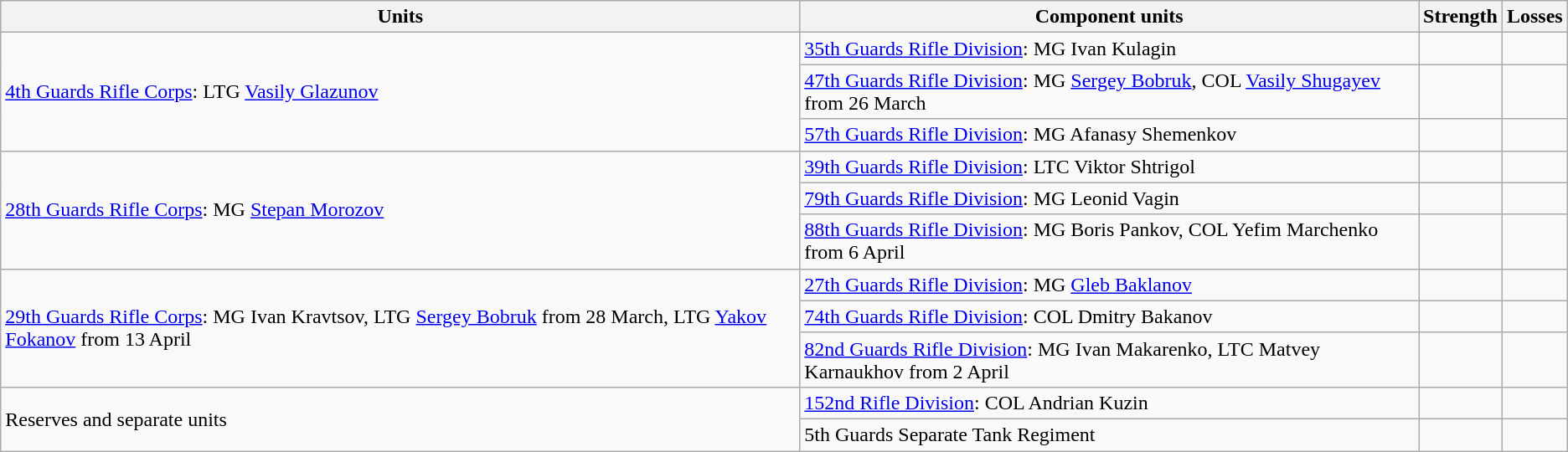<table class="wikitable">
<tr>
<th>Units</th>
<th>Component units</th>
<th>Strength</th>
<th>Losses</th>
</tr>
<tr>
<td rowspan="3"><a href='#'>4th Guards Rifle Corps</a>: LTG <a href='#'>Vasily Glazunov</a></td>
<td><a href='#'>35th Guards Rifle Division</a>: MG Ivan Kulagin</td>
<td></td>
<td></td>
</tr>
<tr>
<td><a href='#'>47th Guards Rifle Division</a>: MG <a href='#'>Sergey Bobruk</a>, COL <a href='#'>Vasily Shugayev</a> from 26 March</td>
<td></td>
<td></td>
</tr>
<tr>
<td><a href='#'>57th Guards Rifle Division</a>: MG Afanasy Shemenkov</td>
<td></td>
<td></td>
</tr>
<tr>
<td rowspan="3"><a href='#'>28th Guards Rifle Corps</a>: MG <a href='#'>Stepan Morozov</a></td>
<td><a href='#'>39th Guards Rifle Division</a>: LTC Viktor Shtrigol</td>
<td></td>
<td></td>
</tr>
<tr>
<td><a href='#'>79th Guards Rifle Division</a>: MG Leonid Vagin</td>
<td></td>
<td></td>
</tr>
<tr>
<td><a href='#'>88th Guards Rifle Division</a>: MG Boris Pankov, COL Yefim Marchenko from 6 April</td>
<td></td>
<td></td>
</tr>
<tr>
<td rowspan="3"><a href='#'>29th Guards Rifle Corps</a>: MG Ivan Kravtsov, LTG <a href='#'>Sergey Bobruk</a> from 28 March, LTG <a href='#'>Yakov Fokanov</a> from 13 April</td>
<td><a href='#'>27th Guards Rifle Division</a>: MG <a href='#'>Gleb Baklanov</a></td>
<td></td>
<td></td>
</tr>
<tr>
<td><a href='#'>74th Guards Rifle Division</a>: COL Dmitry Bakanov</td>
<td></td>
<td></td>
</tr>
<tr>
<td><a href='#'>82nd Guards Rifle Division</a>: MG Ivan Makarenko, LTC Matvey Karnaukhov from 2 April</td>
<td></td>
<td></td>
</tr>
<tr>
<td rowspan="2">Reserves and separate units</td>
<td><a href='#'>152nd Rifle Division</a>: COL Andrian Kuzin</td>
<td></td>
<td></td>
</tr>
<tr>
<td>5th Guards Separate Tank Regiment</td>
<td></td>
<td></td>
</tr>
</table>
